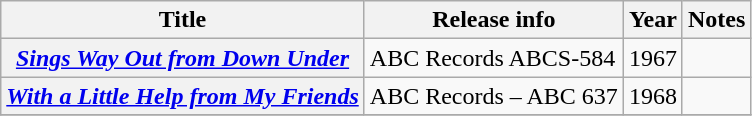<table class="wikitable plainrowheaders sortable">
<tr>
<th scope="col">Title</th>
<th scope="col">Release info</th>
<th scope="col">Year</th>
<th scope="col" class="unsortable">Notes</th>
</tr>
<tr>
<th scope="row"><em><a href='#'>Sings Way Out from Down Under</a></em></th>
<td>ABC Records ABCS-584</td>
<td>1967</td>
<td></td>
</tr>
<tr>
<th scope="row"><em><a href='#'>With a Little Help from My Friends</a></em></th>
<td>ABC Records – ABC 637</td>
<td>1968</td>
<td></td>
</tr>
<tr>
</tr>
</table>
